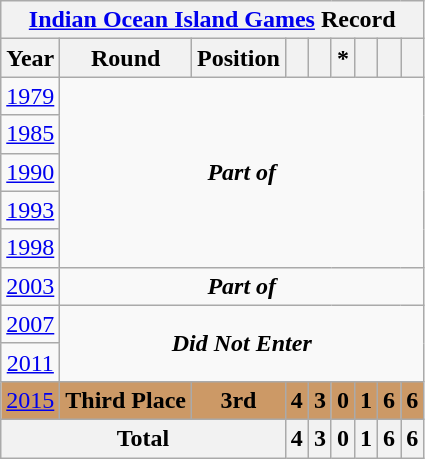<table class="wikitable" style="text-align: center;">
<tr>
<th colspan=9><a href='#'>Indian Ocean Island Games</a> Record</th>
</tr>
<tr>
<th>Year</th>
<th>Round</th>
<th>Position</th>
<th></th>
<th></th>
<th>*</th>
<th></th>
<th></th>
<th></th>
</tr>
<tr>
<td> <a href='#'>1979</a></td>
<td colspan=8 rowspan=5><strong><em>Part of </em></strong></td>
</tr>
<tr>
<td> <a href='#'>1985</a></td>
</tr>
<tr>
<td> <a href='#'>1990</a></td>
</tr>
<tr>
<td> <a href='#'>1993</a></td>
</tr>
<tr>
<td> <a href='#'>1998</a></td>
</tr>
<tr>
<td> <a href='#'>2003</a></td>
<td colspan=8><strong><em>Part of </em></strong></td>
</tr>
<tr>
<td> <a href='#'>2007</a></td>
<td colspan=8 rowspan=2><strong><em>Did Not Enter</em></strong></td>
</tr>
<tr>
<td> <a href='#'>2011</a></td>
</tr>
<tr style="background:#c96;">
<td> <a href='#'>2015</a></td>
<td><strong>Third Place</strong></td>
<td><strong>3rd</strong></td>
<td><strong>4</strong></td>
<td><strong>3</strong></td>
<td><strong>0</strong></td>
<td><strong>1</strong></td>
<td><strong>6</strong></td>
<td><strong>6</strong></td>
</tr>
<tr>
<th colspan=3>Total</th>
<th>4</th>
<th>3</th>
<th>0</th>
<th>1</th>
<th>6</th>
<th>6</th>
</tr>
</table>
